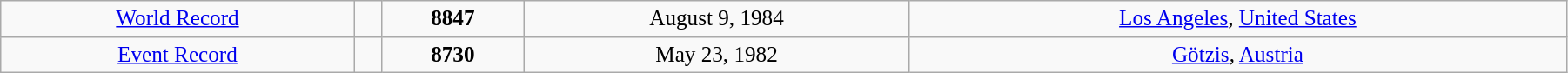<table class="wikitable" style=" text-align:center; font-size:105%;" width="95%">
<tr>
<td><a href='#'>World Record</a></td>
<td></td>
<td><strong>8847</strong> </td>
<td>August 9, 1984</td>
<td> <a href='#'>Los Angeles</a>, <a href='#'>United States</a></td>
</tr>
<tr>
<td><a href='#'>Event Record</a></td>
<td></td>
<td><strong>8730</strong></td>
<td>May 23, 1982</td>
<td> <a href='#'>Götzis</a>, <a href='#'>Austria</a></td>
</tr>
</table>
